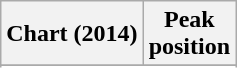<table class="wikitable plainrowheaders sortable">
<tr>
<th scope="col">Chart (2014)</th>
<th scope="col">Peak<br>position</th>
</tr>
<tr>
</tr>
<tr>
</tr>
</table>
